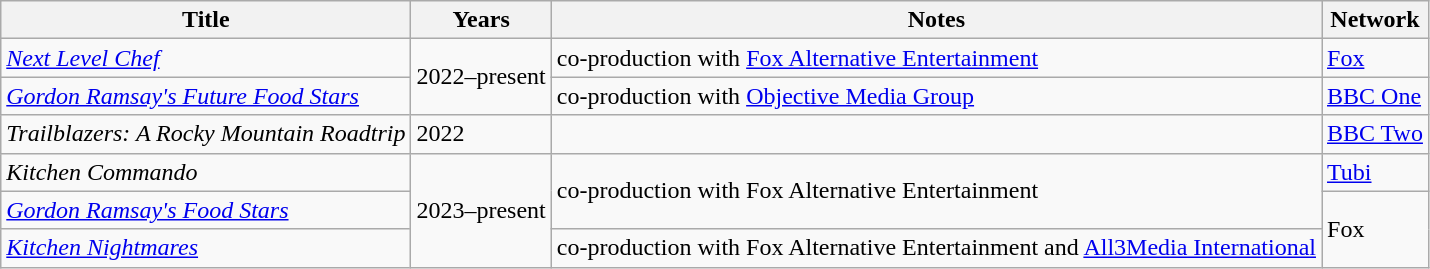<table class="wikitable sortable">
<tr>
<th>Title</th>
<th>Years</th>
<th>Notes</th>
<th>Network</th>
</tr>
<tr>
<td><em><a href='#'>Next Level Chef</a></em></td>
<td rowspan="2">2022–present</td>
<td>co-production with <a href='#'>Fox Alternative Entertainment</a></td>
<td><a href='#'>Fox</a></td>
</tr>
<tr>
<td><em><a href='#'>Gordon Ramsay's Future Food Stars</a></em></td>
<td>co-production with <a href='#'>Objective Media Group</a></td>
<td><a href='#'>BBC One</a></td>
</tr>
<tr>
<td><em>Trailblazers: A Rocky Mountain Roadtrip</em></td>
<td>2022</td>
<td></td>
<td><a href='#'>BBC Two</a></td>
</tr>
<tr>
<td><em>Kitchen Commando</em></td>
<td rowspan="3">2023–present</td>
<td rowspan="2">co-production with Fox Alternative Entertainment</td>
<td><a href='#'>Tubi</a></td>
</tr>
<tr>
<td><em><a href='#'>Gordon Ramsay's Food Stars</a></em></td>
<td rowspan="2">Fox</td>
</tr>
<tr>
<td><em><a href='#'>Kitchen Nightmares</a></em></td>
<td>co-production with Fox Alternative Entertainment and <a href='#'>All3Media International</a></td>
</tr>
</table>
